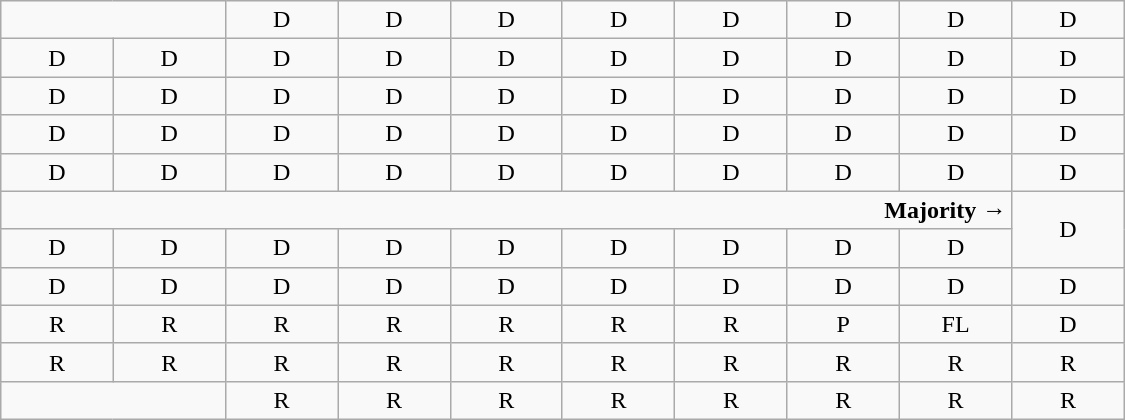<table class="wikitable" style="text-align:center" width=750px>
<tr>
<td colspan=2> </td>
<td>D</td>
<td>D</td>
<td>D</td>
<td>D</td>
<td>D</td>
<td>D</td>
<td>D</td>
<td>D</td>
</tr>
<tr>
<td width=10%  >D</td>
<td width=10%  >D</td>
<td width=10%  >D</td>
<td width=10%  >D</td>
<td width=10%  >D</td>
<td width=10%  >D</td>
<td width=10%  >D</td>
<td width=10%  >D</td>
<td width=10%  >D</td>
<td width=10%  >D</td>
</tr>
<tr>
<td>D</td>
<td>D</td>
<td>D</td>
<td>D</td>
<td>D</td>
<td>D</td>
<td>D</td>
<td>D</td>
<td>D</td>
<td>D</td>
</tr>
<tr>
<td>D</td>
<td>D</td>
<td>D</td>
<td>D</td>
<td>D</td>
<td>D</td>
<td>D</td>
<td>D</td>
<td>D</td>
<td>D</td>
</tr>
<tr>
<td>D</td>
<td>D</td>
<td>D</td>
<td>D</td>
<td>D</td>
<td>D</td>
<td>D</td>
<td>D</td>
<td>D<br></td>
<td>D<br></td>
</tr>
<tr>
<td colspan=9 align=right><strong>Majority →</strong></td>
<td rowspan=2 >D<br></td>
</tr>
<tr>
<td>D<br></td>
<td>D<br></td>
<td>D<br></td>
<td>D<br></td>
<td>D<br></td>
<td>D<br></td>
<td>D<br></td>
<td>D<br></td>
<td>D<br></td>
</tr>
<tr>
<td>D<br></td>
<td>D<br></td>
<td>D<br></td>
<td>D<br></td>
<td>D<br></td>
<td>D<br></td>
<td>D<br></td>
<td>D<br></td>
<td>D<br></td>
<td>D<br></td>
</tr>
<tr>
<td>R<br></td>
<td>R<br></td>
<td>R<br></td>
<td>R<br></td>
<td>R<br></td>
<td>R<br></td>
<td>R<br></td>
<td>P<br></td>
<td>FL<br></td>
<td>D<br></td>
</tr>
<tr>
<td>R</td>
<td>R</td>
<td>R</td>
<td>R</td>
<td>R</td>
<td>R</td>
<td>R</td>
<td>R</td>
<td>R</td>
<td>R</td>
</tr>
<tr>
<td colspan=2> </td>
<td>R</td>
<td>R</td>
<td>R</td>
<td>R</td>
<td>R</td>
<td>R</td>
<td>R</td>
<td>R</td>
</tr>
</table>
